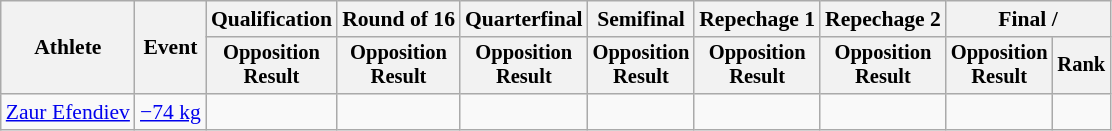<table class="wikitable" style="font-size:90%">
<tr>
<th rowspan="2">Athlete</th>
<th rowspan="2">Event</th>
<th>Qualification</th>
<th>Round of 16</th>
<th>Quarterfinal</th>
<th>Semifinal</th>
<th>Repechage 1</th>
<th>Repechage 2</th>
<th colspan=2>Final / </th>
</tr>
<tr style="font-size: 95%">
<th>Opposition<br>Result</th>
<th>Opposition<br>Result</th>
<th>Opposition<br>Result</th>
<th>Opposition<br>Result</th>
<th>Opposition<br>Result</th>
<th>Opposition<br>Result</th>
<th>Opposition<br>Result</th>
<th>Rank</th>
</tr>
<tr align=center>
<td align=left><a href='#'>Zaur Efendiev</a></td>
<td align=left><a href='#'>−74 kg</a></td>
<td></td>
<td></td>
<td></td>
<td></td>
<td></td>
<td></td>
<td></td>
<td></td>
</tr>
</table>
